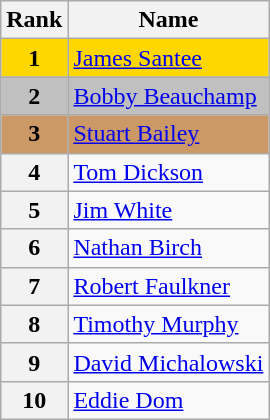<table class="wikitable">
<tr>
<th>Rank</th>
<th>Name</th>
</tr>
<tr bgcolor="gold">
<td align="center"><strong>1</strong></td>
<td><a href='#'>James Santee</a></td>
</tr>
<tr bgcolor="silver">
<td align="center"><strong>2</strong></td>
<td><a href='#'>Bobby Beauchamp</a></td>
</tr>
<tr bgcolor="cc9966">
<td align="center"><strong>3</strong></td>
<td><a href='#'>Stuart Bailey</a></td>
</tr>
<tr>
<th>4</th>
<td><a href='#'>Tom Dickson</a></td>
</tr>
<tr>
<th>5</th>
<td><a href='#'>Jim White</a></td>
</tr>
<tr>
<th>6</th>
<td><a href='#'>Nathan Birch</a></td>
</tr>
<tr>
<th>7</th>
<td><a href='#'>Robert Faulkner</a></td>
</tr>
<tr>
<th>8</th>
<td><a href='#'>Timothy Murphy</a></td>
</tr>
<tr>
<th>9</th>
<td><a href='#'>David Michalowski</a></td>
</tr>
<tr>
<th>10</th>
<td><a href='#'>Eddie Dom</a></td>
</tr>
</table>
